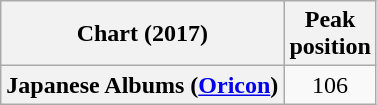<table class="wikitable sortable plainrowheaders" style="text-align:center">
<tr>
<th scope="col">Chart (2017)</th>
<th scope="col">Peak<br>position</th>
</tr>
<tr>
<th scope="row">Japanese Albums (<a href='#'>Oricon</a>)</th>
<td style="text-align:center;">106</td>
</tr>
</table>
